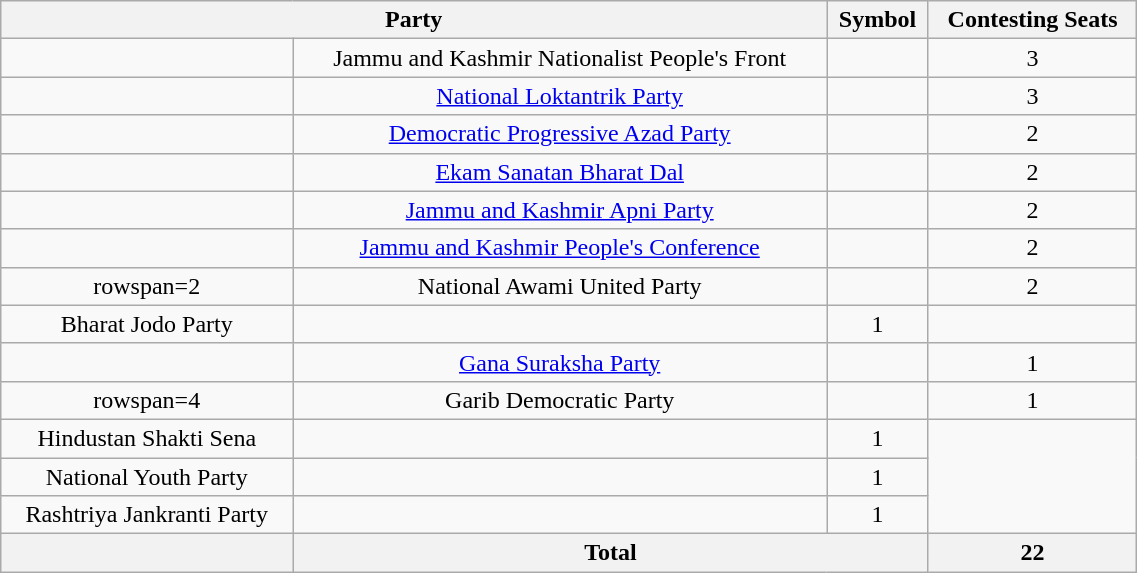<table class="wikitable " width="60%" style="text-align:center">
<tr>
<th colspan="2">Party</th>
<th>Symbol</th>
<th>Contesting Seats</th>
</tr>
<tr>
<td></td>
<td>Jammu and Kashmir Nationalist People's Front</td>
<td></td>
<td>3</td>
</tr>
<tr>
<td></td>
<td><a href='#'>National Loktantrik Party</a></td>
<td></td>
<td>3</td>
</tr>
<tr>
<td></td>
<td><a href='#'>Democratic Progressive Azad Party</a></td>
<td></td>
<td>2</td>
</tr>
<tr>
<td></td>
<td><a href='#'>Ekam Sanatan Bharat Dal</a></td>
<td></td>
<td>2</td>
</tr>
<tr>
<td></td>
<td><a href='#'>Jammu and Kashmir Apni Party</a></td>
<td></td>
<td>2</td>
</tr>
<tr>
<td></td>
<td><a href='#'>Jammu and Kashmir People's Conference</a></td>
<td></td>
<td>2</td>
</tr>
<tr>
<td>rowspan=2 </td>
<td>National Awami United Party</td>
<td></td>
<td>2</td>
</tr>
<tr>
<td>Bharat Jodo Party</td>
<td></td>
<td>1</td>
</tr>
<tr>
<td></td>
<td><a href='#'>Gana Suraksha Party</a></td>
<td></td>
<td>1</td>
</tr>
<tr>
<td>rowspan=4 </td>
<td>Garib Democratic Party</td>
<td></td>
<td>1</td>
</tr>
<tr>
<td>Hindustan Shakti Sena</td>
<td></td>
<td>1</td>
</tr>
<tr>
<td>National Youth Party</td>
<td></td>
<td>1</td>
</tr>
<tr>
<td>Rashtriya Jankranti Party</td>
<td></td>
<td>1</td>
</tr>
<tr>
<th></th>
<th colspan="2">Total</th>
<th>22</th>
</tr>
</table>
